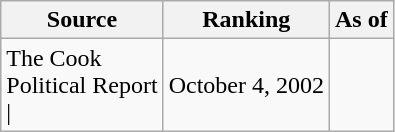<table class="wikitable" style="text-align:center">
<tr>
<th>Source</th>
<th>Ranking</th>
<th>As of</th>
</tr>
<tr>
<td align=left>The Cook<br>Political Report<br>| </td>
<td>October 4, 2002</td>
</tr>
</table>
